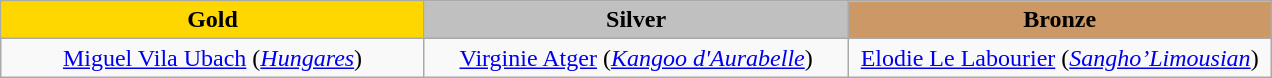<table class="wikitable">
<tr>
<th width=275 style="background:gold">Gold</th>
<th width=275 style="background:silver">Silver</th>
<th width=275 style="background:#cc9966">Bronze</th>
</tr>
<tr>
<td align="center"> <a href='#'>Miguel Vila Ubach</a> (<em><a href='#'>Hungares</a></em>)</td>
<td align="center"> <a href='#'>Virginie Atger</a> (<em><a href='#'>Kangoo d'Aurabelle</a></em>)</td>
<td align="center"> <a href='#'>Elodie Le Labourier</a> (<em><a href='#'>Sangho’Limousian</a></em>)</td>
</tr>
</table>
